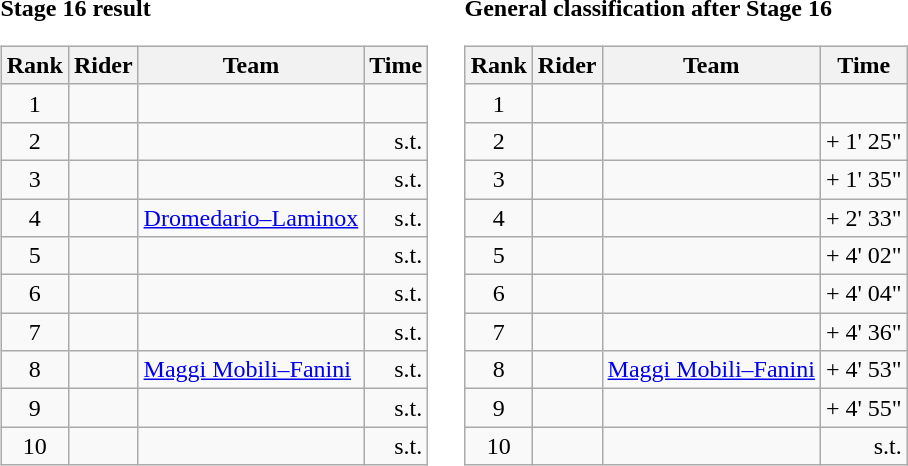<table>
<tr>
<td><strong>Stage 16 result</strong><br><table class="wikitable">
<tr>
<th scope="col">Rank</th>
<th scope="col">Rider</th>
<th scope="col">Team</th>
<th scope="col">Time</th>
</tr>
<tr>
<td style="text-align:center;">1</td>
<td></td>
<td></td>
<td style="text-align:right;"></td>
</tr>
<tr>
<td style="text-align:center;">2</td>
<td></td>
<td></td>
<td style="text-align:right;">s.t.</td>
</tr>
<tr>
<td style="text-align:center;">3</td>
<td></td>
<td></td>
<td style="text-align:right;">s.t.</td>
</tr>
<tr>
<td style="text-align:center;">4</td>
<td></td>
<td><a href='#'>Dromedario–Laminox</a></td>
<td style="text-align:right;">s.t.</td>
</tr>
<tr>
<td style="text-align:center;">5</td>
<td></td>
<td></td>
<td style="text-align:right;">s.t.</td>
</tr>
<tr>
<td style="text-align:center;">6</td>
<td></td>
<td></td>
<td style="text-align:right;">s.t.</td>
</tr>
<tr>
<td style="text-align:center;">7</td>
<td></td>
<td></td>
<td style="text-align:right;">s.t.</td>
</tr>
<tr>
<td style="text-align:center;">8</td>
<td></td>
<td><a href='#'>Maggi Mobili–Fanini</a></td>
<td style="text-align:right;">s.t.</td>
</tr>
<tr>
<td style="text-align:center;">9</td>
<td></td>
<td></td>
<td style="text-align:right;">s.t.</td>
</tr>
<tr>
<td style="text-align:center;">10</td>
<td></td>
<td></td>
<td style="text-align:right;">s.t.</td>
</tr>
</table>
</td>
<td></td>
<td><strong>General classification after Stage 16</strong><br><table class="wikitable">
<tr>
<th scope="col">Rank</th>
<th scope="col">Rider</th>
<th scope="col">Team</th>
<th scope="col">Time</th>
</tr>
<tr>
<td style="text-align:center;">1</td>
<td></td>
<td></td>
<td style="text-align:right;"></td>
</tr>
<tr>
<td style="text-align:center;">2</td>
<td></td>
<td></td>
<td style="text-align:right;">+ 1' 25"</td>
</tr>
<tr>
<td style="text-align:center;">3</td>
<td></td>
<td></td>
<td style="text-align:right;">+ 1' 35"</td>
</tr>
<tr>
<td style="text-align:center;">4</td>
<td></td>
<td></td>
<td style="text-align:right;">+ 2' 33"</td>
</tr>
<tr>
<td style="text-align:center;">5</td>
<td></td>
<td></td>
<td style="text-align:right;">+ 4' 02"</td>
</tr>
<tr>
<td style="text-align:center;">6</td>
<td></td>
<td></td>
<td style="text-align:right;">+ 4' 04"</td>
</tr>
<tr>
<td style="text-align:center;">7</td>
<td></td>
<td></td>
<td style="text-align:right;">+ 4' 36"</td>
</tr>
<tr>
<td style="text-align:center;">8</td>
<td></td>
<td><a href='#'>Maggi Mobili–Fanini</a></td>
<td style="text-align:right;">+ 4' 53"</td>
</tr>
<tr>
<td style="text-align:center;">9</td>
<td></td>
<td></td>
<td style="text-align:right;">+ 4' 55"</td>
</tr>
<tr>
<td style="text-align:center;">10</td>
<td></td>
<td></td>
<td style="text-align:right;">s.t.</td>
</tr>
</table>
</td>
</tr>
</table>
